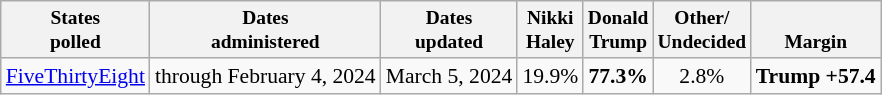<table class="wikitable sortable mw-datatable" style="font-size:90%;text-align:center;">
<tr valign="bottom" style="font-size:90%;">
<th>States<br>polled</th>
<th>Dates<br>administered</th>
<th>Dates<br>updated</th>
<th>Nikki<br>Haley</th>
<th>Donald<br>Trump</th>
<th>Other/<br>Undecided</th>
<th>Margin</th>
</tr>
<tr>
<td><a href='#'>FiveThirtyEight</a></td>
<td>through February 4, 2024</td>
<td>March 5, 2024</td>
<td>19.9%</td>
<td><strong>77.3%</strong></td>
<td>2.8%</td>
<td><strong>Trump +57.4</strong></td>
</tr>
</table>
